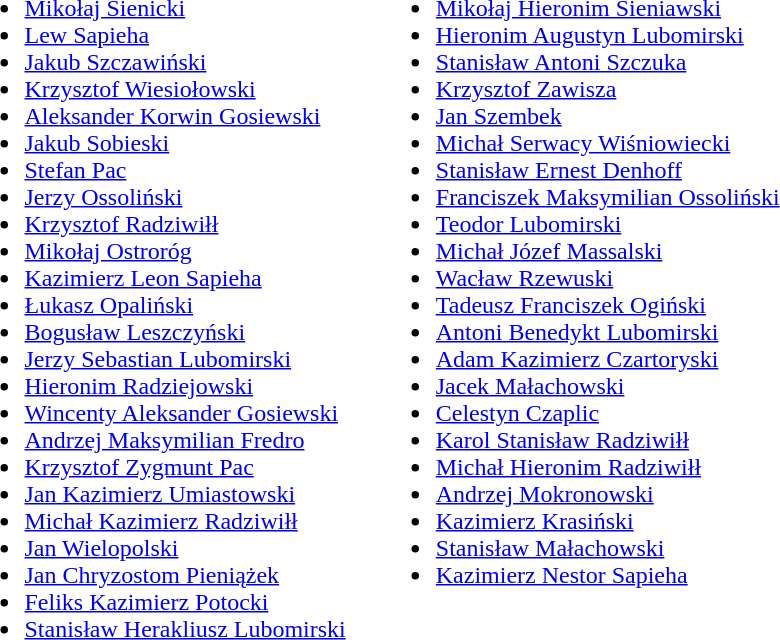<table>
<tr>
<td valign=top><br><ul><li><a href='#'>Mikołaj Sienicki</a></li><li><a href='#'>Lew Sapieha</a></li><li><a href='#'>Jakub Szczawiński</a></li><li><a href='#'>Krzysztof Wiesiołowski</a></li><li><a href='#'>Aleksander Korwin Gosiewski</a></li><li><a href='#'>Jakub Sobieski</a></li><li><a href='#'>Stefan Pac</a></li><li><a href='#'>Jerzy Ossoliński</a></li><li><a href='#'>Krzysztof Radziwiłł</a></li><li><a href='#'>Mikołaj Ostroróg</a></li><li><a href='#'>Kazimierz Leon Sapieha</a></li><li><a href='#'>Łukasz Opaliński</a></li><li><a href='#'>Bogusław Leszczyński</a></li><li><a href='#'>Jerzy Sebastian Lubomirski</a></li><li><a href='#'>Hieronim Radziejowski</a></li><li><a href='#'>Wincenty Aleksander Gosiewski</a></li><li><a href='#'>Andrzej Maksymilian Fredro</a></li><li><a href='#'>Krzysztof Zygmunt Pac</a></li><li><a href='#'>Jan Kazimierz Umiastowski</a></li><li><a href='#'>Michał Kazimierz Radziwiłł</a></li><li><a href='#'>Jan Wielopolski</a></li><li><a href='#'>Jan Chryzostom Pieniążek</a></li><li><a href='#'>Feliks Kazimierz Potocki</a></li><li><a href='#'>Stanisław Herakliusz Lubomirski</a></li></ul></td>
<td>   </td>
<td valign=top><br><ul><li><a href='#'>Mikołaj Hieronim Sieniawski</a></li><li><a href='#'>Hieronim Augustyn Lubomirski</a></li><li><a href='#'>Stanisław Antoni Szczuka</a></li><li><a href='#'>Krzysztof Zawisza</a></li><li><a href='#'>Jan Szembek</a></li><li><a href='#'>Michał Serwacy Wiśniowiecki</a></li><li><a href='#'>Stanisław Ernest Denhoff</a></li><li><a href='#'>Franciszek Maksymilian Ossoliński</a></li><li><a href='#'>Teodor Lubomirski</a></li><li><a href='#'>Michał Józef Massalski</a></li><li><a href='#'>Wacław Rzewuski</a></li><li><a href='#'>Tadeusz Franciszek Ogiński</a></li><li><a href='#'>Antoni Benedykt Lubomirski</a></li><li><a href='#'>Adam Kazimierz Czartoryski</a></li><li><a href='#'>Jacek Małachowski</a></li><li><a href='#'>Celestyn Czaplic</a></li><li><a href='#'>Karol Stanisław Radziwiłł</a></li><li><a href='#'>Michał Hieronim Radziwiłł</a></li><li><a href='#'>Andrzej Mokronowski</a></li><li><a href='#'>Kazimierz Krasiński</a></li><li><a href='#'>Stanisław Małachowski</a></li><li><a href='#'>Kazimierz Nestor Sapieha</a></li></ul></td>
</tr>
</table>
